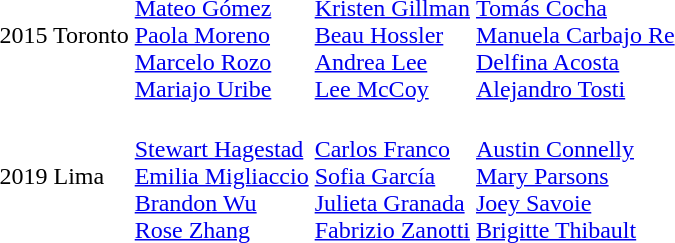<table>
<tr>
<td>2015 Toronto<br></td>
<td><br><a href='#'>Mateo Gómez</a><br><a href='#'>Paola Moreno</a><br><a href='#'>Marcelo Rozo</a><br><a href='#'>Mariajo Uribe</a></td>
<td><br><a href='#'>Kristen Gillman</a><br><a href='#'>Beau Hossler</a><br><a href='#'>Andrea Lee</a><br><a href='#'>Lee McCoy</a></td>
<td><br><a href='#'>Tomás Cocha</a><br><a href='#'>Manuela Carbajo Re</a><br><a href='#'>Delfina Acosta</a><br><a href='#'>Alejandro Tosti</a></td>
</tr>
<tr>
<td>2019 Lima<br></td>
<td><br><a href='#'>Stewart Hagestad</a><br><a href='#'>Emilia Migliaccio</a><br><a href='#'>Brandon Wu</a><br><a href='#'>Rose Zhang</a></td>
<td><br><a href='#'>Carlos Franco</a><br><a href='#'>Sofia García</a><br><a href='#'>Julieta Granada</a><br><a href='#'>Fabrizio Zanotti</a></td>
<td><br><a href='#'>Austin Connelly</a><br><a href='#'>Mary Parsons</a><br><a href='#'>Joey Savoie</a><br><a href='#'>Brigitte Thibault</a></td>
</tr>
</table>
